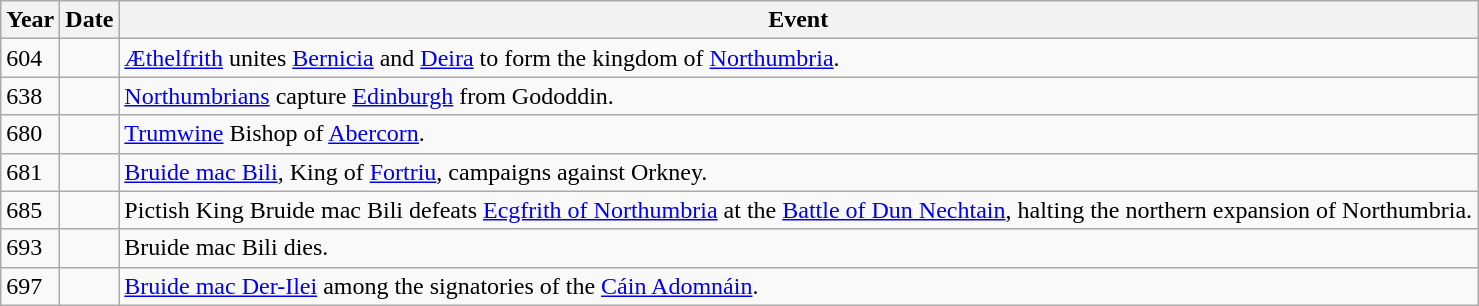<table class="wikitable">
<tr>
<th style="width:6en">Year</th>
<th style="width:15en">Date</th>
<th>Event</th>
</tr>
<tr>
<td>604</td>
<td></td>
<td><a href='#'>Æthelfrith</a> unites <a href='#'>Bernicia</a> and <a href='#'>Deira</a> to form the kingdom of <a href='#'>Northumbria</a>.</td>
</tr>
<tr>
<td>638</td>
<td></td>
<td><a href='#'>Northumbrians</a> capture <a href='#'>Edinburgh</a> from Gododdin.</td>
</tr>
<tr>
<td>680</td>
<td></td>
<td><a href='#'>Trumwine</a> Bishop of <a href='#'>Abercorn</a>.</td>
</tr>
<tr>
<td>681</td>
<td></td>
<td><a href='#'>Bruide mac Bili</a>, King of <a href='#'>Fortriu</a>, campaigns against Orkney.</td>
</tr>
<tr>
<td>685</td>
<td></td>
<td>Pictish King Bruide mac Bili defeats <a href='#'>Ecgfrith of Northumbria</a> at the <a href='#'>Battle of Dun Nechtain</a>, halting the northern expansion of Northumbria.</td>
</tr>
<tr>
<td>693</td>
<td></td>
<td>Bruide mac Bili dies.</td>
</tr>
<tr>
<td>697</td>
<td></td>
<td><a href='#'>Bruide mac Der-Ilei</a> among the signatories of the <a href='#'>Cáin Adomnáin</a>.</td>
</tr>
</table>
